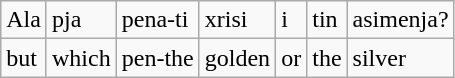<table class="wikitable" border="1">
<tr>
<td>Ala</td>
<td>pja</td>
<td>pena-ti</td>
<td>xrisi</td>
<td>i</td>
<td>tin</td>
<td>asimenja?</td>
</tr>
<tr>
<td>but</td>
<td>which</td>
<td>pen-the</td>
<td>golden</td>
<td>or</td>
<td>the</td>
<td>silver </td>
</tr>
</table>
